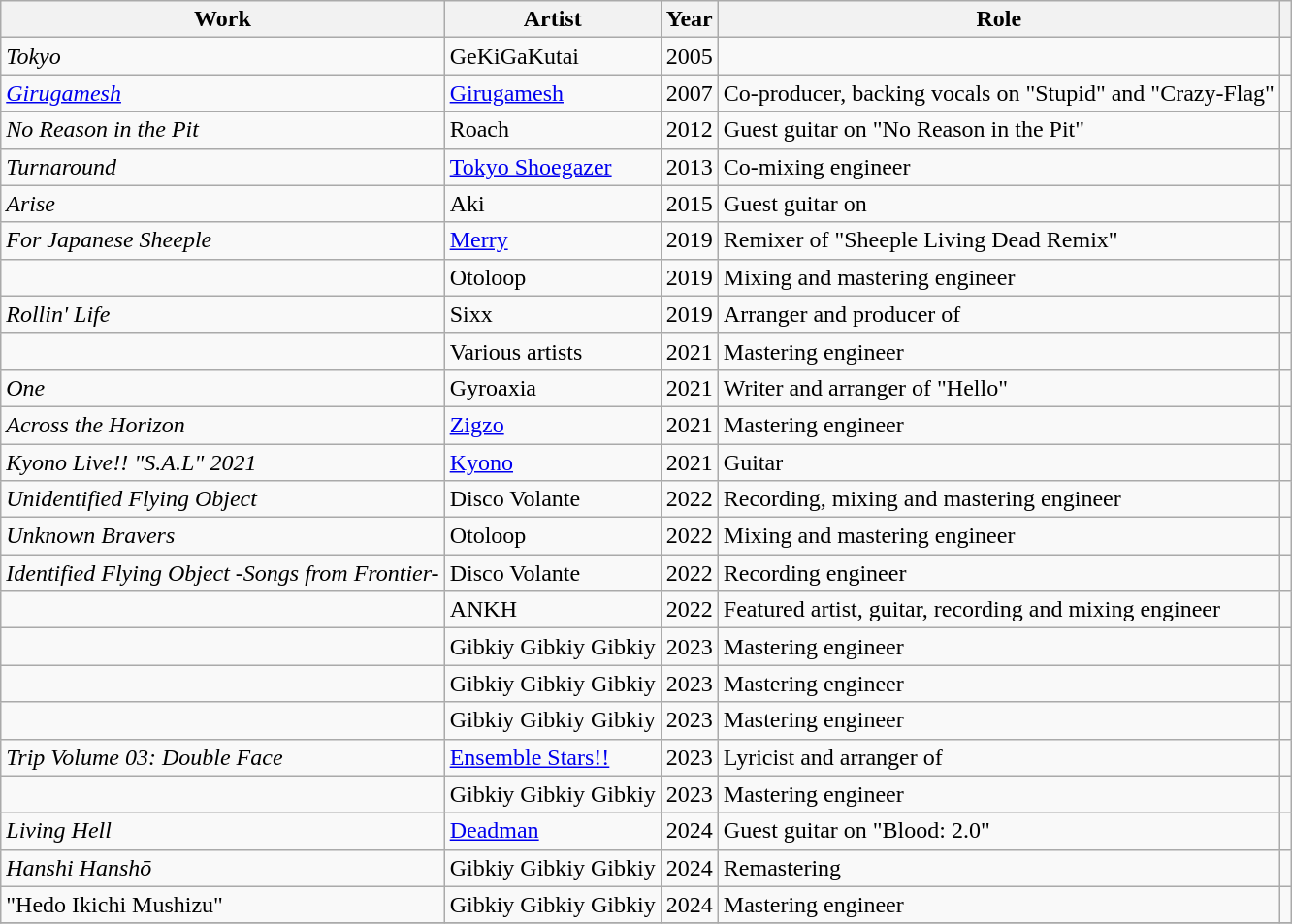<table class="wikitable">
<tr>
<th>Work</th>
<th>Artist</th>
<th>Year</th>
<th>Role</th>
<th></th>
</tr>
<tr>
<td><em>Tokyo</em></td>
<td>GeKiGaKutai</td>
<td>2005</td>
<td></td>
<td></td>
</tr>
<tr>
<td><em><a href='#'>Girugamesh</a></em></td>
<td><a href='#'>Girugamesh</a></td>
<td>2007</td>
<td>Co-producer, backing vocals on "Stupid" and "Crazy-Flag"</td>
<td></td>
</tr>
<tr>
<td><em>No Reason in the Pit</em></td>
<td>Roach</td>
<td>2012</td>
<td>Guest guitar on "No Reason in the Pit"</td>
<td></td>
</tr>
<tr>
<td><em>Turnaround</em></td>
<td><a href='#'>Tokyo Shoegazer</a></td>
<td>2013</td>
<td>Co-mixing engineer</td>
<td></td>
</tr>
<tr>
<td><em>Arise</em></td>
<td>Aki</td>
<td>2015</td>
<td>Guest guitar on </td>
<td></td>
</tr>
<tr>
<td><em>For Japanese Sheeple</em></td>
<td><a href='#'>Merry</a></td>
<td>2019</td>
<td>Remixer of "Sheeple Living Dead Remix"</td>
<td></td>
</tr>
<tr>
<td></td>
<td>Otoloop</td>
<td>2019</td>
<td>Mixing and mastering engineer</td>
<td></td>
</tr>
<tr>
<td><em>Rollin' Life</em></td>
<td>Sixx</td>
<td>2019</td>
<td>Arranger and producer of </td>
<td></td>
</tr>
<tr>
<td></td>
<td>Various artists</td>
<td>2021</td>
<td>Mastering engineer</td>
<td></td>
</tr>
<tr>
<td><em>One</em></td>
<td>Gyroaxia</td>
<td>2021</td>
<td>Writer and arranger of "Hello"</td>
<td></td>
</tr>
<tr>
<td><em>Across the Horizon</em></td>
<td><a href='#'>Zigzo</a></td>
<td>2021</td>
<td>Mastering engineer</td>
</tr>
<tr>
<td><em>Kyono Live!! "S.A.L" 2021</em></td>
<td><a href='#'>Kyono</a></td>
<td>2021</td>
<td>Guitar</td>
<td></td>
</tr>
<tr>
<td><em>Unidentified Flying Object</em></td>
<td>Disco Volante</td>
<td>2022</td>
<td>Recording, mixing and mastering engineer</td>
<td></td>
</tr>
<tr>
<td><em>Unknown Bravers</em></td>
<td>Otoloop</td>
<td>2022</td>
<td>Mixing and mastering engineer</td>
<td></td>
</tr>
<tr>
<td><em>Identified Flying Object -Songs from Frontier-</em></td>
<td>Disco Volante</td>
<td>2022</td>
<td>Recording engineer</td>
<td></td>
</tr>
<tr>
<td></td>
<td>ANKH</td>
<td>2022</td>
<td>Featured artist, guitar, recording and mixing engineer</td>
<td></td>
</tr>
<tr>
<td></td>
<td>Gibkiy Gibkiy Gibkiy</td>
<td>2023</td>
<td>Mastering engineer</td>
<td></td>
</tr>
<tr>
<td></td>
<td>Gibkiy Gibkiy Gibkiy</td>
<td>2023</td>
<td>Mastering engineer</td>
<td></td>
</tr>
<tr>
<td></td>
<td>Gibkiy Gibkiy Gibkiy</td>
<td>2023</td>
<td>Mastering engineer</td>
<td></td>
</tr>
<tr>
<td><em>Trip Volume 03: Double Face</em></td>
<td><a href='#'>Ensemble Stars!!</a></td>
<td>2023</td>
<td>Lyricist and arranger of </td>
<td></td>
</tr>
<tr>
<td></td>
<td>Gibkiy Gibkiy Gibkiy</td>
<td>2023</td>
<td>Mastering engineer</td>
<td></td>
</tr>
<tr>
<td><em>Living Hell</em></td>
<td><a href='#'>Deadman</a></td>
<td>2024</td>
<td>Guest guitar on "Blood: 2.0"</td>
<td></td>
</tr>
<tr>
<td><em>Hanshi Hanshō</em></td>
<td>Gibkiy Gibkiy Gibkiy</td>
<td>2024</td>
<td>Remastering</td>
<td></td>
</tr>
<tr>
<td>"Hedo Ikichi Mushizu"</td>
<td>Gibkiy Gibkiy Gibkiy</td>
<td>2024</td>
<td>Mastering engineer</td>
<td></td>
</tr>
<tr>
</tr>
</table>
